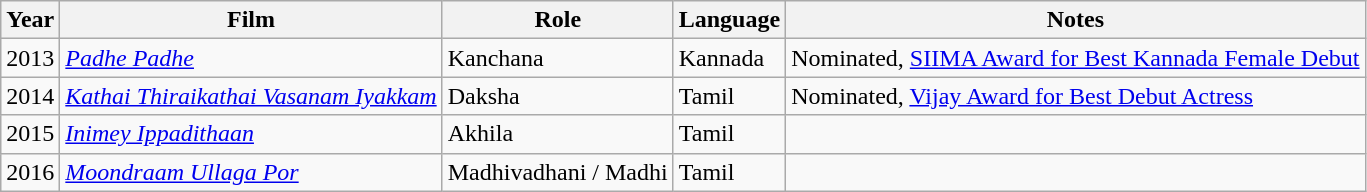<table class="wikitable">
<tr>
<th>Year</th>
<th>Film</th>
<th>Role</th>
<th>Language</th>
<th>Notes</th>
</tr>
<tr>
<td rowspan="1">2013</td>
<td><em><a href='#'>Padhe Padhe</a></em></td>
<td>Kanchana</td>
<td>Kannada</td>
<td>Nominated, <a href='#'>SIIMA Award for Best Kannada Female Debut</a></td>
</tr>
<tr>
<td rowspan="1">2014</td>
<td><em><a href='#'>Kathai Thiraikathai Vasanam Iyakkam</a></em></td>
<td>Daksha</td>
<td>Tamil</td>
<td>Nominated, <a href='#'>Vijay Award for Best Debut Actress</a></td>
</tr>
<tr>
<td rowspan="1">2015</td>
<td><em><a href='#'>Inimey Ippadithaan</a></em></td>
<td>Akhila</td>
<td>Tamil</td>
<td></td>
</tr>
<tr>
<td rowspan="1">2016</td>
<td><em><a href='#'>Moondraam Ullaga Por</a></em></td>
<td>Madhivadhani / Madhi</td>
<td>Tamil</td>
<td></td>
</tr>
</table>
